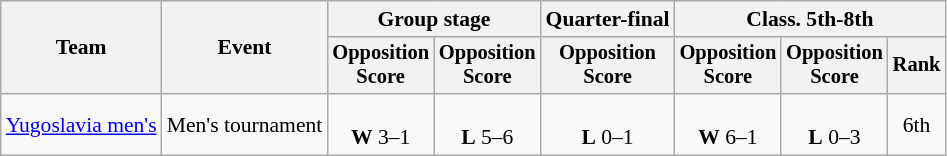<table class=wikitable style=font-size:90%;text-align:center>
<tr>
<th rowspan=2>Team</th>
<th rowspan=2>Event</th>
<th colspan=2>Group stage</th>
<th colspan=1>Quarter-final</th>
<th colspan=3>Class. 5th-8th</th>
</tr>
<tr style=font-size:95%>
<th>Opposition<br>Score</th>
<th>Opposition<br>Score</th>
<th>Opposition<br>Score</th>
<th>Opposition<br>Score</th>
<th>Opposition<br>Score</th>
<th>Rank</th>
</tr>
<tr>
<td align=left><a href='#'>Yugoslavia men's</a></td>
<td align=left>Men's tournament</td>
<td><br><strong>W</strong> 3–1</td>
<td><br><strong>L</strong> 5–6</td>
<td><br><strong>L</strong> 0–1</td>
<td><br><strong>W</strong> 6–1</td>
<td><br><strong>L</strong> 0–3</td>
<td>6th</td>
</tr>
</table>
